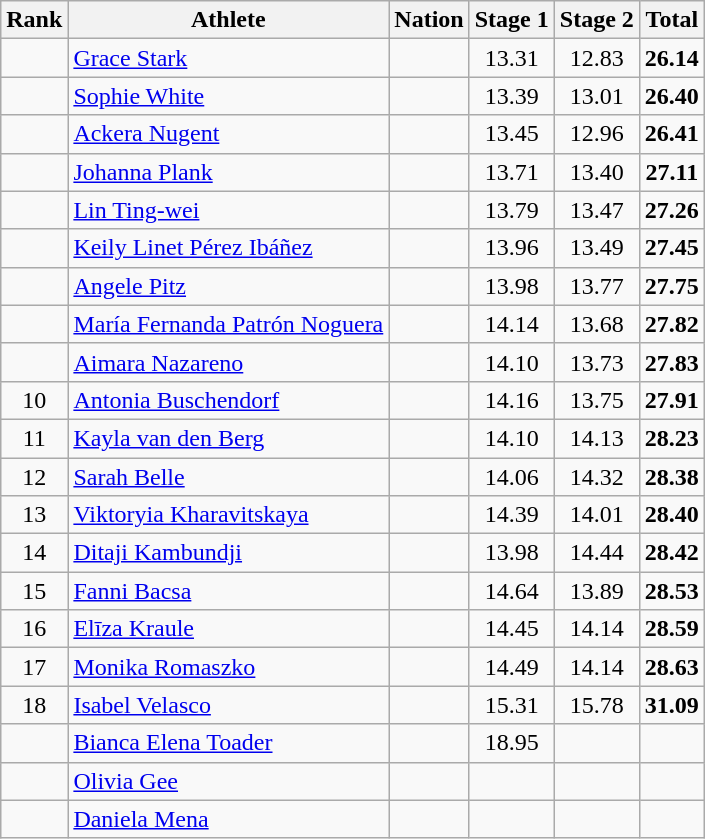<table class="wikitable sortable" style="text-align:center">
<tr>
<th>Rank</th>
<th>Athlete</th>
<th>Nation</th>
<th>Stage 1</th>
<th>Stage 2</th>
<th>Total</th>
</tr>
<tr>
<td></td>
<td align=left><a href='#'>Grace Stark</a></td>
<td align=left></td>
<td>13.31</td>
<td>12.83</td>
<td><strong>26.14</strong></td>
</tr>
<tr>
<td></td>
<td align=left><a href='#'>Sophie White</a></td>
<td align=left></td>
<td>13.39</td>
<td>13.01</td>
<td><strong>26.40</strong></td>
</tr>
<tr>
<td></td>
<td align=left><a href='#'>Ackera Nugent</a></td>
<td align=left></td>
<td>13.45</td>
<td>12.96</td>
<td><strong>26.41</strong></td>
</tr>
<tr>
<td></td>
<td align=left><a href='#'>Johanna Plank</a></td>
<td align=left></td>
<td>13.71</td>
<td>13.40</td>
<td><strong>27.11</strong></td>
</tr>
<tr>
<td></td>
<td align=left><a href='#'>Lin Ting-wei</a></td>
<td align=left></td>
<td>13.79</td>
<td>13.47</td>
<td><strong>27.26</strong></td>
</tr>
<tr>
<td></td>
<td align=left><a href='#'>Keily Linet Pérez Ibáñez</a></td>
<td align=left></td>
<td>13.96</td>
<td>13.49</td>
<td><strong>27.45</strong></td>
</tr>
<tr>
<td></td>
<td align=left><a href='#'>Angele Pitz</a></td>
<td align=left></td>
<td>13.98</td>
<td>13.77</td>
<td><strong>27.75</strong></td>
</tr>
<tr>
<td></td>
<td align=left><a href='#'>María Fernanda Patrón Noguera</a></td>
<td align=left></td>
<td>14.14</td>
<td>13.68</td>
<td><strong>27.82</strong></td>
</tr>
<tr>
<td></td>
<td align=left><a href='#'>Aimara Nazareno</a></td>
<td align=left></td>
<td>14.10</td>
<td>13.73</td>
<td><strong>27.83</strong></td>
</tr>
<tr>
<td>10</td>
<td align=left><a href='#'>Antonia Buschendorf</a></td>
<td align=left></td>
<td>14.16</td>
<td>13.75</td>
<td><strong>27.91</strong></td>
</tr>
<tr>
<td>11</td>
<td align=left><a href='#'>Kayla van den Berg</a></td>
<td align=left></td>
<td>14.10</td>
<td>14.13</td>
<td><strong>28.23</strong></td>
</tr>
<tr>
<td>12</td>
<td align=left><a href='#'>Sarah Belle</a></td>
<td align=left></td>
<td>14.06</td>
<td>14.32</td>
<td><strong>28.38</strong></td>
</tr>
<tr>
<td>13</td>
<td align=left><a href='#'>Viktoryia Kharavitskaya</a></td>
<td align=left></td>
<td>14.39</td>
<td>14.01</td>
<td><strong>28.40</strong></td>
</tr>
<tr>
<td>14</td>
<td align=left><a href='#'>Ditaji Kambundji</a></td>
<td align=left></td>
<td>13.98</td>
<td>14.44</td>
<td><strong>28.42</strong></td>
</tr>
<tr>
<td>15</td>
<td align=left><a href='#'>Fanni Bacsa</a></td>
<td align=left></td>
<td>14.64</td>
<td>13.89</td>
<td><strong>28.53</strong></td>
</tr>
<tr>
<td>16</td>
<td align=left><a href='#'>Elīza Kraule</a></td>
<td align=left></td>
<td>14.45</td>
<td>14.14</td>
<td><strong>28.59</strong></td>
</tr>
<tr>
<td>17</td>
<td align=left><a href='#'>Monika Romaszko</a></td>
<td align=left></td>
<td>14.49</td>
<td>14.14</td>
<td><strong>28.63</strong></td>
</tr>
<tr>
<td>18</td>
<td align=left><a href='#'>Isabel Velasco</a></td>
<td align=left></td>
<td>15.31</td>
<td>15.78</td>
<td><strong>31.09</strong></td>
</tr>
<tr>
<td></td>
<td align=left><a href='#'>Bianca Elena Toader</a></td>
<td align=left></td>
<td>18.95</td>
<td></td>
<td></td>
</tr>
<tr>
<td></td>
<td align=left><a href='#'>Olivia Gee</a></td>
<td align=left></td>
<td></td>
<td></td>
<td></td>
</tr>
<tr>
<td></td>
<td align=left><a href='#'>Daniela Mena</a></td>
<td align=left></td>
<td></td>
<td></td>
<td></td>
</tr>
</table>
